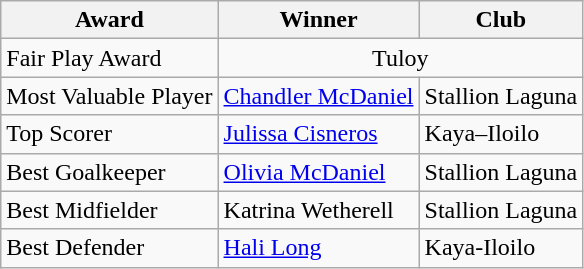<table class="wikitable">
<tr>
<th>Award</th>
<th>Winner</th>
<th>Club</th>
</tr>
<tr>
<td>Fair Play Award</td>
<td colspan=2 align=center>Tuloy</td>
</tr>
<tr>
<td>Most Valuable Player</td>
<td> <a href='#'>Chandler McDaniel</a></td>
<td>Stallion Laguna</td>
</tr>
<tr>
<td>Top Scorer</td>
<td> <a href='#'>Julissa Cisneros</a></td>
<td>Kaya–Iloilo</td>
</tr>
<tr>
<td>Best Goalkeeper</td>
<td> <a href='#'>Olivia McDaniel</a></td>
<td>Stallion Laguna</td>
</tr>
<tr>
<td>Best Midfielder</td>
<td> Katrina Wetherell</td>
<td>Stallion Laguna</td>
</tr>
<tr>
<td>Best Defender</td>
<td>  <a href='#'>Hali Long</a></td>
<td>Kaya-Iloilo</td>
</tr>
</table>
